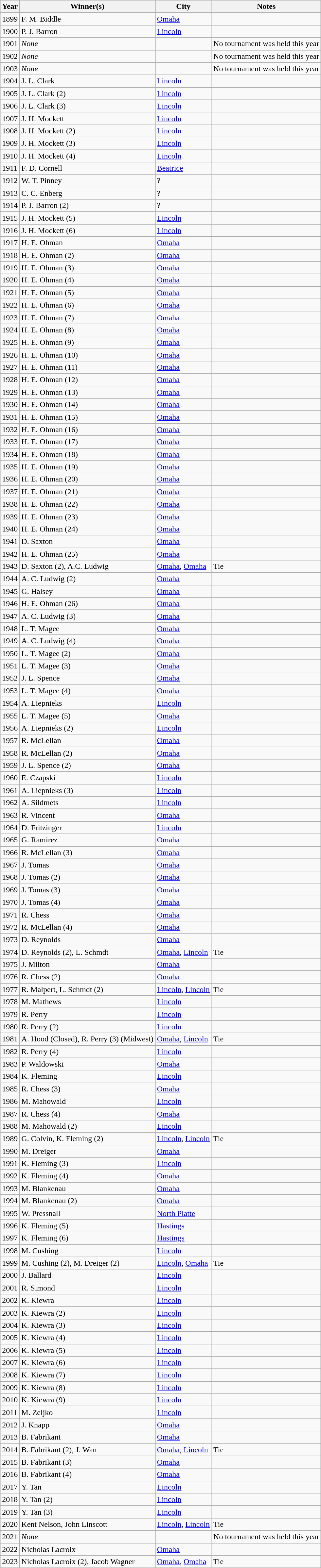<table class="wikitable sortable">
<tr>
<th>Year</th>
<th>Winner(s)</th>
<th>City</th>
<th>Notes</th>
</tr>
<tr>
<td>1899</td>
<td>F. M. Biddle</td>
<td><a href='#'>Omaha</a></td>
<td></td>
</tr>
<tr>
<td>1900</td>
<td>P. J. Barron</td>
<td><a href='#'>Lincoln</a></td>
<td></td>
</tr>
<tr>
<td>1901</td>
<td><em>None</em></td>
<td></td>
<td>No tournament was held this year</td>
</tr>
<tr>
<td>1902</td>
<td><em>None</em></td>
<td></td>
<td>No tournament was held this year</td>
</tr>
<tr>
<td>1903</td>
<td><em>None</em></td>
<td></td>
<td>No tournament was held this year</td>
</tr>
<tr>
<td>1904</td>
<td>J. L. Clark</td>
<td><a href='#'>Lincoln</a></td>
<td></td>
</tr>
<tr>
<td>1905</td>
<td>J. L. Clark (2)</td>
<td><a href='#'>Lincoln</a></td>
<td></td>
</tr>
<tr>
<td>1906</td>
<td>J. L. Clark (3)</td>
<td><a href='#'>Lincoln</a></td>
<td></td>
</tr>
<tr>
<td>1907</td>
<td>J. H. Mockett</td>
<td><a href='#'>Lincoln</a></td>
<td></td>
</tr>
<tr>
<td>1908</td>
<td>J. H. Mockett (2)</td>
<td><a href='#'>Lincoln</a></td>
<td></td>
</tr>
<tr>
<td>1909</td>
<td>J. H. Mockett (3)</td>
<td><a href='#'>Lincoln</a></td>
<td></td>
</tr>
<tr>
<td>1910</td>
<td>J. H. Mockett (4)</td>
<td><a href='#'>Lincoln</a></td>
<td></td>
</tr>
<tr>
<td>1911</td>
<td>F. D. Cornell</td>
<td><a href='#'>Beatrice</a></td>
<td></td>
</tr>
<tr>
<td>1912</td>
<td>W. T. Pinney</td>
<td>?</td>
<td></td>
</tr>
<tr>
<td>1913</td>
<td>C. C. Enberg</td>
<td>?</td>
<td></td>
</tr>
<tr>
<td>1914</td>
<td>P. J. Barron (2)</td>
<td>?</td>
<td></td>
</tr>
<tr>
<td>1915</td>
<td>J. H. Mockett (5)</td>
<td><a href='#'>Lincoln</a></td>
<td></td>
</tr>
<tr>
<td>1916</td>
<td>J. H. Mockett (6)</td>
<td><a href='#'>Lincoln</a></td>
<td></td>
</tr>
<tr>
<td>1917</td>
<td>H. E. Ohman</td>
<td><a href='#'>Omaha</a></td>
<td></td>
</tr>
<tr>
<td>1918</td>
<td>H. E. Ohman (2)</td>
<td><a href='#'>Omaha</a></td>
<td></td>
</tr>
<tr>
<td>1919</td>
<td>H. E. Ohman (3)</td>
<td><a href='#'>Omaha</a></td>
<td></td>
</tr>
<tr>
<td>1920</td>
<td>H. E. Ohman (4)</td>
<td><a href='#'>Omaha</a></td>
<td></td>
</tr>
<tr>
<td>1921</td>
<td>H. E. Ohman (5)</td>
<td><a href='#'>Omaha</a></td>
<td></td>
</tr>
<tr>
<td>1922</td>
<td>H. E. Ohman (6)</td>
<td><a href='#'>Omaha</a></td>
<td></td>
</tr>
<tr>
<td>1923</td>
<td>H. E. Ohman (7)</td>
<td><a href='#'>Omaha</a></td>
<td></td>
</tr>
<tr>
<td>1924</td>
<td>H. E. Ohman (8)</td>
<td><a href='#'>Omaha</a></td>
<td></td>
</tr>
<tr>
<td>1925</td>
<td>H. E. Ohman (9)</td>
<td><a href='#'>Omaha</a></td>
<td></td>
</tr>
<tr>
<td>1926</td>
<td>H. E. Ohman (10)</td>
<td><a href='#'>Omaha</a></td>
<td></td>
</tr>
<tr>
<td>1927</td>
<td>H. E. Ohman (11)</td>
<td><a href='#'>Omaha</a></td>
<td></td>
</tr>
<tr>
<td>1928</td>
<td>H. E. Ohman (12)</td>
<td><a href='#'>Omaha</a></td>
<td></td>
</tr>
<tr>
<td>1929</td>
<td>H. E. Ohman (13)</td>
<td><a href='#'>Omaha</a></td>
<td></td>
</tr>
<tr>
<td>1930</td>
<td>H. E. Ohman (14)</td>
<td><a href='#'>Omaha</a></td>
<td></td>
</tr>
<tr>
<td>1931</td>
<td>H. E. Ohman (15)</td>
<td><a href='#'>Omaha</a></td>
<td></td>
</tr>
<tr>
<td>1932</td>
<td>H. E. Ohman (16)</td>
<td><a href='#'>Omaha</a></td>
<td></td>
</tr>
<tr>
<td>1933</td>
<td>H. E. Ohman (17)</td>
<td><a href='#'>Omaha</a></td>
<td></td>
</tr>
<tr>
<td>1934</td>
<td>H. E. Ohman (18)</td>
<td><a href='#'>Omaha</a></td>
<td></td>
</tr>
<tr>
<td>1935</td>
<td>H. E. Ohman (19)</td>
<td><a href='#'>Omaha</a></td>
<td></td>
</tr>
<tr>
<td>1936</td>
<td>H. E. Ohman (20)</td>
<td><a href='#'>Omaha</a></td>
<td></td>
</tr>
<tr>
<td>1937</td>
<td>H. E. Ohman (21)</td>
<td><a href='#'>Omaha</a></td>
<td></td>
</tr>
<tr>
<td>1938</td>
<td>H. E. Ohman (22)</td>
<td><a href='#'>Omaha</a></td>
<td></td>
</tr>
<tr>
<td>1939</td>
<td>H. E. Ohman (23)</td>
<td><a href='#'>Omaha</a></td>
<td></td>
</tr>
<tr>
<td>1940</td>
<td>H. E. Ohman (24)</td>
<td><a href='#'>Omaha</a></td>
<td></td>
</tr>
<tr>
<td>1941</td>
<td>D. Saxton</td>
<td><a href='#'>Omaha</a></td>
<td></td>
</tr>
<tr>
<td>1942</td>
<td>H. E. Ohman (25)</td>
<td><a href='#'>Omaha</a></td>
<td></td>
</tr>
<tr>
<td>1943</td>
<td>D. Saxton (2), A.C. Ludwig</td>
<td><a href='#'>Omaha</a>, <a href='#'>Omaha</a></td>
<td>Tie</td>
</tr>
<tr>
<td>1944</td>
<td>A. C. Ludwig (2)</td>
<td><a href='#'>Omaha</a></td>
<td></td>
</tr>
<tr>
<td>1945</td>
<td>G. Halsey</td>
<td><a href='#'>Omaha</a></td>
<td></td>
</tr>
<tr>
<td>1946</td>
<td>H. E. Ohman (26)</td>
<td><a href='#'>Omaha</a></td>
<td></td>
</tr>
<tr>
<td>1947</td>
<td>A. C. Ludwig (3)</td>
<td><a href='#'>Omaha</a></td>
<td></td>
</tr>
<tr>
<td>1948</td>
<td>L. T. Magee</td>
<td><a href='#'>Omaha</a></td>
<td></td>
</tr>
<tr>
<td>1949</td>
<td>A. C. Ludwig (4)</td>
<td><a href='#'>Omaha</a></td>
<td></td>
</tr>
<tr>
<td>1950</td>
<td>L. T. Magee (2)</td>
<td><a href='#'>Omaha</a></td>
<td></td>
</tr>
<tr>
<td>1951</td>
<td>L. T. Magee (3)</td>
<td><a href='#'>Omaha</a></td>
<td></td>
</tr>
<tr>
<td>1952</td>
<td>J. L. Spence</td>
<td><a href='#'>Omaha</a></td>
<td></td>
</tr>
<tr>
<td>1953</td>
<td>L. T. Magee (4)</td>
<td><a href='#'>Omaha</a></td>
<td></td>
</tr>
<tr>
<td>1954</td>
<td>A. Liepnieks</td>
<td><a href='#'>Lincoln</a></td>
<td></td>
</tr>
<tr>
<td>1955</td>
<td>L. T. Magee (5)</td>
<td><a href='#'>Omaha</a></td>
<td></td>
</tr>
<tr>
<td>1956</td>
<td>A. Liepnieks (2)</td>
<td><a href='#'>Lincoln</a></td>
<td></td>
</tr>
<tr>
<td>1957</td>
<td>R. McLellan</td>
<td><a href='#'>Omaha</a></td>
<td></td>
</tr>
<tr>
<td>1958</td>
<td>R. McLellan (2)</td>
<td><a href='#'>Omaha</a></td>
<td></td>
</tr>
<tr>
<td>1959</td>
<td>J. L. Spence (2)</td>
<td><a href='#'>Omaha</a></td>
<td></td>
</tr>
<tr>
<td>1960</td>
<td>E. Czapski</td>
<td><a href='#'>Lincoln</a></td>
<td></td>
</tr>
<tr>
<td>1961</td>
<td>A. Liepnieks (3)</td>
<td><a href='#'>Lincoln</a></td>
<td></td>
</tr>
<tr>
<td>1962</td>
<td>A. Sildmets</td>
<td><a href='#'>Lincoln</a></td>
<td></td>
</tr>
<tr>
<td>1963</td>
<td>R. Vincent</td>
<td><a href='#'>Omaha</a></td>
<td></td>
</tr>
<tr>
<td>1964</td>
<td>D. Fritzinger</td>
<td><a href='#'>Lincoln</a></td>
<td></td>
</tr>
<tr>
<td>1965</td>
<td>G. Ramirez</td>
<td><a href='#'>Omaha</a></td>
<td></td>
</tr>
<tr>
<td>1966</td>
<td>R. McLellan (3)</td>
<td><a href='#'>Omaha</a></td>
<td></td>
</tr>
<tr>
<td>1967</td>
<td>J. Tomas</td>
<td><a href='#'>Omaha</a></td>
<td></td>
</tr>
<tr>
<td>1968</td>
<td>J. Tomas (2)</td>
<td><a href='#'>Omaha</a></td>
<td></td>
</tr>
<tr>
<td>1969</td>
<td>J. Tomas (3)</td>
<td><a href='#'>Omaha</a></td>
<td></td>
</tr>
<tr>
<td>1970</td>
<td>J. Tomas (4)</td>
<td><a href='#'>Omaha</a></td>
<td></td>
</tr>
<tr>
<td>1971</td>
<td>R. Chess</td>
<td><a href='#'>Omaha</a></td>
<td></td>
</tr>
<tr>
<td>1972</td>
<td>R. McLellan (4)</td>
<td><a href='#'>Omaha</a></td>
<td></td>
</tr>
<tr>
<td>1973</td>
<td>D. Reynolds</td>
<td><a href='#'>Omaha</a></td>
<td></td>
</tr>
<tr>
<td>1974</td>
<td>D. Reynolds (2), L. Schmdt</td>
<td><a href='#'>Omaha</a>, <a href='#'>Lincoln</a></td>
<td>Tie</td>
</tr>
<tr>
<td>1975</td>
<td>J. Milton</td>
<td><a href='#'>Omaha</a></td>
<td></td>
</tr>
<tr>
<td>1976</td>
<td>R. Chess (2)</td>
<td><a href='#'>Omaha</a></td>
<td></td>
</tr>
<tr>
<td>1977</td>
<td>R. Malpert, L. Schmdt (2)</td>
<td><a href='#'>Lincoln</a>, <a href='#'>Lincoln</a></td>
<td>Tie</td>
</tr>
<tr>
<td>1978</td>
<td>M. Mathews</td>
<td><a href='#'>Lincoln</a></td>
<td></td>
</tr>
<tr>
<td>1979</td>
<td>R. Perry</td>
<td><a href='#'>Lincoln</a></td>
<td></td>
</tr>
<tr>
<td>1980</td>
<td>R. Perry (2)</td>
<td><a href='#'>Lincoln</a></td>
<td></td>
</tr>
<tr>
<td>1981</td>
<td>A. Hood (Closed), R. Perry (3) (Midwest)</td>
<td><a href='#'>Omaha</a>, <a href='#'>Lincoln</a></td>
<td>Tie</td>
</tr>
<tr>
<td>1982</td>
<td>R. Perry (4)</td>
<td><a href='#'>Lincoln</a></td>
<td></td>
</tr>
<tr>
<td>1983</td>
<td>P. Waldowski</td>
<td><a href='#'>Omaha</a></td>
<td></td>
</tr>
<tr>
<td>1984</td>
<td>K. Fleming</td>
<td><a href='#'>Lincoln</a></td>
<td></td>
</tr>
<tr>
<td>1985</td>
<td>R. Chess (3)</td>
<td><a href='#'>Omaha</a></td>
<td></td>
</tr>
<tr>
<td>1986</td>
<td>M. Mahowald</td>
<td><a href='#'>Lincoln</a></td>
<td></td>
</tr>
<tr>
<td>1987</td>
<td>R. Chess (4)</td>
<td><a href='#'>Omaha</a></td>
<td></td>
</tr>
<tr>
<td>1988</td>
<td>M. Mahowald (2)</td>
<td><a href='#'>Lincoln</a></td>
<td></td>
</tr>
<tr>
<td>1989</td>
<td>G. Colvin, K. Fleming (2)</td>
<td><a href='#'>Lincoln</a>, <a href='#'>Lincoln</a></td>
<td>Tie</td>
</tr>
<tr>
<td>1990</td>
<td>M. Dreiger</td>
<td><a href='#'>Omaha</a></td>
<td></td>
</tr>
<tr>
<td>1991</td>
<td>K. Fleming (3)</td>
<td><a href='#'>Lincoln</a></td>
<td></td>
</tr>
<tr>
<td>1992</td>
<td>K. Fleming (4)</td>
<td><a href='#'>Omaha</a></td>
<td></td>
</tr>
<tr>
<td>1993</td>
<td>M. Blankenau</td>
<td><a href='#'>Omaha</a></td>
<td></td>
</tr>
<tr>
<td>1994</td>
<td>M. Blankenau (2)</td>
<td><a href='#'>Omaha</a></td>
<td></td>
</tr>
<tr>
<td>1995</td>
<td>W. Pressnall</td>
<td><a href='#'>North Platte</a></td>
<td></td>
</tr>
<tr>
<td>1996</td>
<td>K. Fleming (5)</td>
<td><a href='#'>Hastings</a></td>
<td></td>
</tr>
<tr>
<td>1997</td>
<td>K. Fleming (6)</td>
<td><a href='#'>Hastings</a></td>
<td></td>
</tr>
<tr>
<td>1998</td>
<td>M. Cushing</td>
<td><a href='#'>Lincoln</a></td>
<td></td>
</tr>
<tr>
<td>1999</td>
<td>M. Cushing (2), M. Dreiger (2)</td>
<td><a href='#'>Lincoln</a>, <a href='#'>Omaha</a></td>
<td>Tie</td>
</tr>
<tr>
<td>2000</td>
<td>J. Ballard</td>
<td><a href='#'>Lincoln</a></td>
<td></td>
</tr>
<tr>
<td>2001</td>
<td>R. Simond</td>
<td><a href='#'>Lincoln</a></td>
<td></td>
</tr>
<tr>
<td>2002</td>
<td>K. Kiewra</td>
<td><a href='#'>Lincoln</a></td>
<td></td>
</tr>
<tr>
<td>2003</td>
<td>K. Kiewra (2)</td>
<td><a href='#'>Lincoln</a></td>
<td></td>
</tr>
<tr>
<td>2004</td>
<td>K. Kiewra (3)</td>
<td><a href='#'>Lincoln</a></td>
<td></td>
</tr>
<tr>
<td>2005</td>
<td>K. Kiewra (4)</td>
<td><a href='#'>Lincoln</a></td>
<td></td>
</tr>
<tr>
<td>2006</td>
<td>K. Kiewra (5)</td>
<td><a href='#'>Lincoln</a></td>
<td></td>
</tr>
<tr>
<td>2007</td>
<td>K. Kiewra (6)</td>
<td><a href='#'>Lincoln</a></td>
<td></td>
</tr>
<tr>
<td>2008</td>
<td>K. Kiewra (7)</td>
<td><a href='#'>Lincoln</a></td>
<td></td>
</tr>
<tr>
<td>2009</td>
<td>K. Kiewra (8)</td>
<td><a href='#'>Lincoln</a></td>
<td></td>
</tr>
<tr>
<td>2010</td>
<td>K. Kiewra (9)</td>
<td><a href='#'>Lincoln</a></td>
<td></td>
</tr>
<tr>
<td>2011</td>
<td>M. Zeljko</td>
<td><a href='#'>Lincoln</a></td>
<td></td>
</tr>
<tr>
<td>2012</td>
<td>J. Knapp</td>
<td><a href='#'>Omaha</a></td>
<td></td>
</tr>
<tr>
<td>2013</td>
<td>B. Fabrikant</td>
<td><a href='#'>Omaha</a></td>
<td></td>
</tr>
<tr>
<td>2014</td>
<td>B. Fabrikant (2), J. Wan</td>
<td><a href='#'>Omaha</a>, <a href='#'>Lincoln</a></td>
<td>Tie</td>
</tr>
<tr>
<td>2015</td>
<td>B. Fabrikant (3)</td>
<td><a href='#'>Omaha</a></td>
<td></td>
</tr>
<tr>
<td>2016</td>
<td>B. Fabrikant (4)</td>
<td><a href='#'>Omaha</a></td>
<td></td>
</tr>
<tr>
<td>2017</td>
<td>Y. Tan</td>
<td><a href='#'>Lincoln</a></td>
<td></td>
</tr>
<tr>
<td>2018</td>
<td>Y. Tan (2)</td>
<td><a href='#'>Lincoln</a></td>
<td></td>
</tr>
<tr>
<td>2019</td>
<td>Y. Tan (3)</td>
<td><a href='#'>Lincoln</a></td>
<td></td>
</tr>
<tr>
<td>2020</td>
<td>Kent Nelson, John Linscott</td>
<td><a href='#'>Lincoln</a>, <a href='#'>Lincoln</a></td>
<td>Tie</td>
</tr>
<tr>
<td>2021</td>
<td><em>None</em></td>
<td></td>
<td>No tournament was held this year</td>
</tr>
<tr>
<td>2022</td>
<td>Nicholas Lacroix</td>
<td><a href='#'>Omaha</a></td>
<td></td>
</tr>
<tr>
<td>2023</td>
<td>Nicholas Lacroix (2), Jacob Wagner</td>
<td><a href='#'>Omaha</a>, <a href='#'>Omaha</a></td>
<td>Tie</td>
</tr>
</table>
